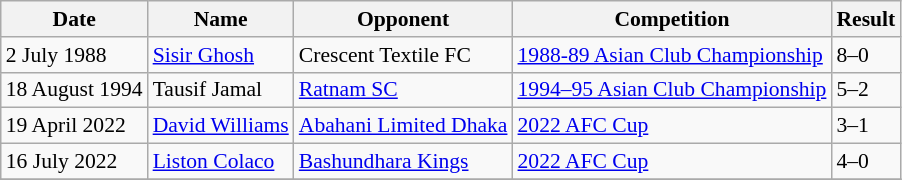<table class="wikitable" style="font-size:90%;">
<tr>
<th>Date</th>
<th>Name</th>
<th>Opponent</th>
<th>Competition</th>
<th>Result</th>
</tr>
<tr>
<td>2 July 1988</td>
<td> <a href='#'>Sisir Ghosh</a></td>
<td> Crescent Textile FC</td>
<td><a href='#'>1988-89 Asian Club Championship</a></td>
<td>8–0</td>
</tr>
<tr>
<td>18 August 1994</td>
<td> Tausif Jamal</td>
<td> <a href='#'>Ratnam SC</a></td>
<td><a href='#'>1994–95 Asian Club Championship</a></td>
<td>5–2</td>
</tr>
<tr>
<td>19 April 2022</td>
<td> <a href='#'>David Williams</a></td>
<td> <a href='#'>Abahani Limited Dhaka</a></td>
<td><a href='#'>2022 AFC Cup</a></td>
<td>3–1</td>
</tr>
<tr>
<td>16 July 2022</td>
<td> <a href='#'>Liston Colaco</a></td>
<td> <a href='#'>Bashundhara Kings</a></td>
<td><a href='#'>2022 AFC Cup</a></td>
<td>4–0</td>
</tr>
<tr>
</tr>
</table>
